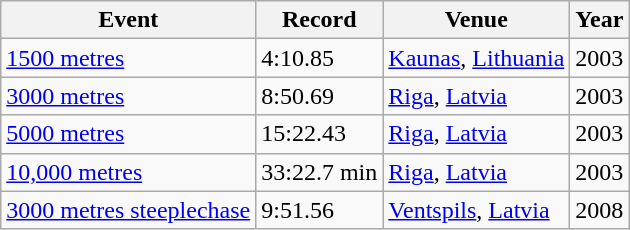<table class=wikitable>
<tr>
<th>Event</th>
<th>Record</th>
<th>Venue</th>
<th>Year</th>
</tr>
<tr>
<td><a href='#'>1500 metres</a></td>
<td>4:10.85</td>
<td><a href='#'>Kaunas</a>, <a href='#'>Lithuania</a></td>
<td>2003</td>
</tr>
<tr>
<td><a href='#'>3000 metres</a></td>
<td>8:50.69</td>
<td><a href='#'>Riga</a>, <a href='#'>Latvia</a></td>
<td>2003</td>
</tr>
<tr>
<td><a href='#'>5000 metres</a></td>
<td>15:22.43</td>
<td><a href='#'>Riga</a>, <a href='#'>Latvia</a></td>
<td>2003</td>
</tr>
<tr>
<td><a href='#'>10,000 metres</a></td>
<td>33:22.7 min</td>
<td><a href='#'>Riga</a>, <a href='#'>Latvia</a></td>
<td>2003</td>
</tr>
<tr>
<td><a href='#'>3000 metres steeplechase</a></td>
<td>9:51.56</td>
<td><a href='#'>Ventspils</a>, <a href='#'>Latvia</a></td>
<td>2008</td>
</tr>
</table>
